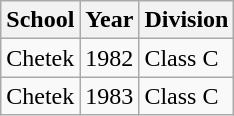<table class="wikitable">
<tr>
<th>School</th>
<th>Year</th>
<th>Division</th>
</tr>
<tr>
<td>Chetek</td>
<td>1982</td>
<td>Class C</td>
</tr>
<tr>
<td>Chetek</td>
<td>1983</td>
<td>Class C</td>
</tr>
</table>
